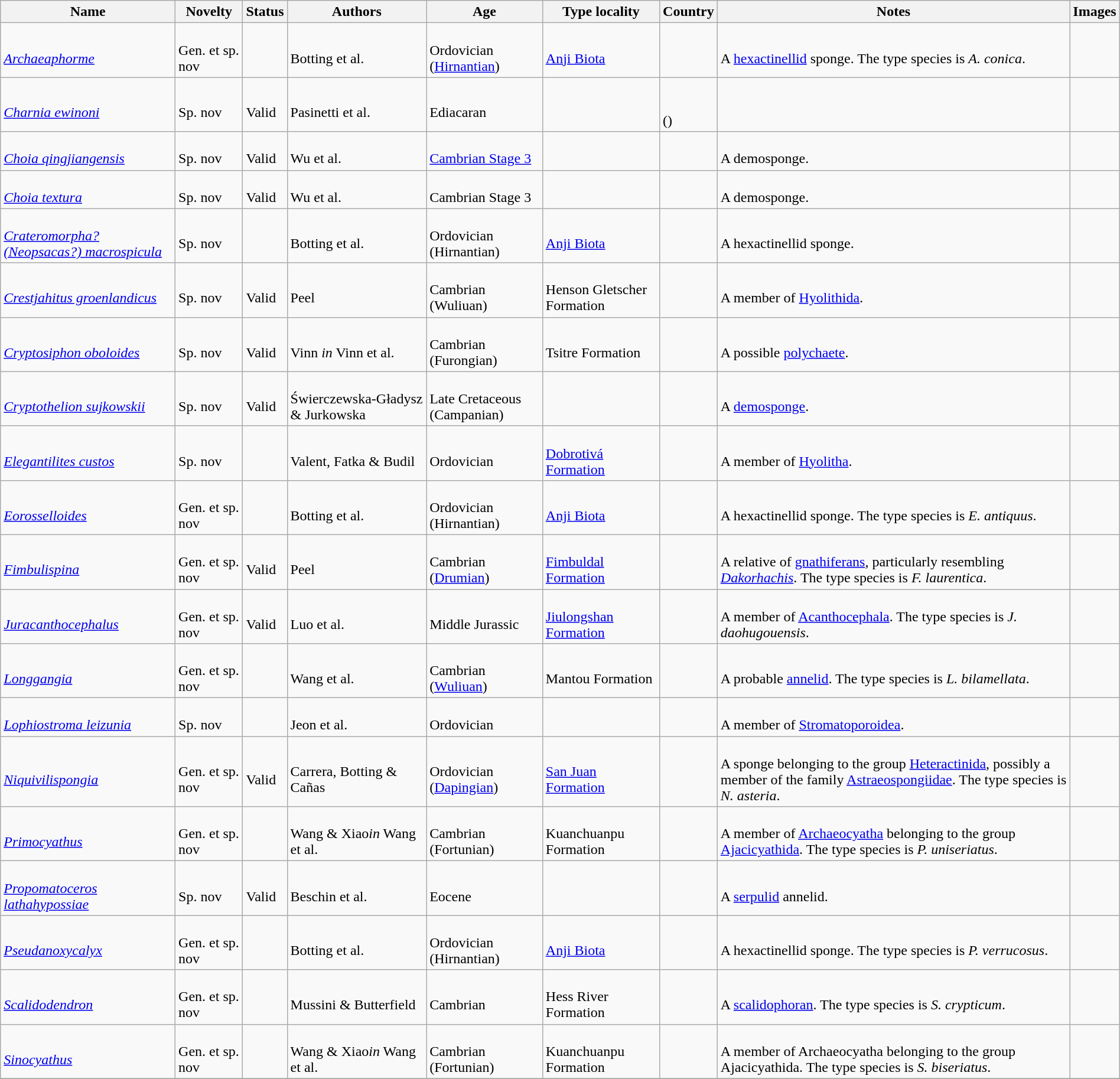<table class="wikitable sortable" align="center" width="100%">
<tr>
<th>Name</th>
<th>Novelty</th>
<th>Status</th>
<th>Authors</th>
<th>Age</th>
<th>Type locality</th>
<th>Country</th>
<th>Notes</th>
<th>Images</th>
</tr>
<tr>
<td><br><em><a href='#'>Archaeaphorme</a></em></td>
<td><br>Gen. et sp. nov</td>
<td></td>
<td><br>Botting et al.</td>
<td><br>Ordovician (<a href='#'>Hirnantian</a>)</td>
<td><br><a href='#'>Anji Biota</a></td>
<td><br></td>
<td><br>A <a href='#'>hexactinellid</a> sponge. The type species is <em>A. conica</em>.</td>
<td></td>
</tr>
<tr>
<td><br><em><a href='#'>Charnia ewinoni</a></em></td>
<td><br>Sp. nov</td>
<td><br>Valid</td>
<td><br>Pasinetti et al.</td>
<td><br>Ediacaran</td>
<td></td>
<td><br><br>()</td>
<td></td>
<td></td>
</tr>
<tr>
<td><br><em><a href='#'>Choia qingjiangensis</a></em></td>
<td><br>Sp. nov</td>
<td><br>Valid</td>
<td><br>Wu et al.</td>
<td><br><a href='#'>Cambrian Stage 3</a></td>
<td></td>
<td><br></td>
<td><br>A demosponge.</td>
<td></td>
</tr>
<tr>
<td><br><em><a href='#'>Choia textura</a></em></td>
<td><br>Sp. nov</td>
<td><br>Valid</td>
<td><br>Wu et al.</td>
<td><br>Cambrian Stage 3</td>
<td></td>
<td><br></td>
<td><br>A demosponge.</td>
<td></td>
</tr>
<tr>
<td><br><em><a href='#'>Crateromorpha? (Neopsacas?) macrospicula</a></em></td>
<td><br>Sp. nov</td>
<td></td>
<td><br>Botting et al.</td>
<td><br>Ordovician (Hirnantian)</td>
<td><br><a href='#'>Anji Biota</a></td>
<td><br></td>
<td><br>A hexactinellid sponge.</td>
<td></td>
</tr>
<tr>
<td><br><em><a href='#'>Crestjahitus groenlandicus</a></em></td>
<td><br>Sp. nov</td>
<td><br>Valid</td>
<td><br>Peel</td>
<td><br>Cambrian (Wuliuan)</td>
<td><br>Henson Gletscher Formation</td>
<td><br></td>
<td><br>A member of <a href='#'>Hyolithida</a>.</td>
<td></td>
</tr>
<tr>
<td><br><em><a href='#'>Cryptosiphon oboloides</a></em></td>
<td><br>Sp. nov</td>
<td><br>Valid</td>
<td><br>Vinn <em>in</em> Vinn et al.</td>
<td><br>Cambrian (Furongian)</td>
<td><br>Tsitre Formation</td>
<td><br></td>
<td><br>A possible <a href='#'>polychaete</a>.</td>
<td></td>
</tr>
<tr>
<td><br><em><a href='#'>Cryptothelion sujkowskii</a></em></td>
<td><br>Sp. nov</td>
<td><br>Valid</td>
<td><br>Świerczewska-Gładysz & Jurkowska</td>
<td><br>Late Cretaceous (Campanian)</td>
<td></td>
<td><br></td>
<td><br>A <a href='#'>demosponge</a>.</td>
<td></td>
</tr>
<tr>
<td><br><em><a href='#'>Elegantilites custos</a></em></td>
<td><br>Sp. nov</td>
<td></td>
<td><br>Valent, Fatka & Budil</td>
<td><br>Ordovician</td>
<td><br><a href='#'>Dobrotivá Formation</a></td>
<td><br></td>
<td><br>A member of <a href='#'>Hyolitha</a>.</td>
<td></td>
</tr>
<tr>
<td><br><em><a href='#'>Eorosselloides</a></em></td>
<td><br>Gen. et sp. nov</td>
<td></td>
<td><br>Botting et al.</td>
<td><br>Ordovician (Hirnantian)</td>
<td><br><a href='#'>Anji Biota</a></td>
<td><br></td>
<td><br>A hexactinellid sponge. The type species is <em>E. antiquus</em>.</td>
<td></td>
</tr>
<tr>
<td><br><em><a href='#'>Fimbulispina</a></em></td>
<td><br>Gen. et sp. nov</td>
<td><br>Valid</td>
<td><br>Peel</td>
<td><br>Cambrian (<a href='#'>Drumian</a>)</td>
<td><br><a href='#'>Fimbuldal Formation</a></td>
<td><br><br>
</td>
<td><br>A relative of <a href='#'>gnathiferans</a>, particularly resembling <em><a href='#'>Dakorhachis</a></em>. The type species is <em>F. laurentica</em>.</td>
<td></td>
</tr>
<tr>
<td><br><em><a href='#'>Juracanthocephalus</a></em></td>
<td><br>Gen. et sp. nov</td>
<td><br>Valid</td>
<td><br>Luo et al.</td>
<td><br>Middle Jurassic</td>
<td><br><a href='#'>Jiulongshan Formation</a></td>
<td><br></td>
<td><br>A member of <a href='#'>Acanthocephala</a>. The type species is <em>J. daohugouensis</em>.</td>
<td></td>
</tr>
<tr>
<td><br><em><a href='#'>Longgangia</a></em></td>
<td><br>Gen. et sp. nov</td>
<td></td>
<td><br>Wang et al.</td>
<td><br>Cambrian (<a href='#'>Wuliuan</a>)</td>
<td><br>Mantou Formation</td>
<td><br></td>
<td><br>A probable <a href='#'>annelid</a>. The type species is <em>L. bilamellata</em>.</td>
<td></td>
</tr>
<tr>
<td><br><em><a href='#'>Lophiostroma leizunia</a></em></td>
<td><br>Sp. nov</td>
<td></td>
<td><br>Jeon et al.</td>
<td><br>Ordovician</td>
<td></td>
<td><br></td>
<td><br>A member of <a href='#'>Stromatoporoidea</a>.</td>
<td></td>
</tr>
<tr>
<td><br><em><a href='#'>Niquivilispongia</a></em></td>
<td><br>Gen. et sp. nov</td>
<td><br>Valid</td>
<td><br>Carrera, Botting & Cañas</td>
<td><br>Ordovician (<a href='#'>Dapingian</a>)</td>
<td><br><a href='#'>San Juan Formation</a></td>
<td><br></td>
<td><br>A sponge belonging to the group <a href='#'>Heteractinida</a>, possibly a member of the family <a href='#'>Astraeospongiidae</a>. The type species is <em>N. asteria</em>.</td>
<td></td>
</tr>
<tr>
<td><br><em><a href='#'>Primocyathus</a></em></td>
<td><br>Gen. et sp. nov</td>
<td></td>
<td><br>Wang & Xiao<em>in</em> Wang et al.</td>
<td><br>Cambrian (Fortunian)</td>
<td><br>Kuanchuanpu Formation</td>
<td><br></td>
<td><br>A member of <a href='#'>Archaeocyatha</a> belonging to the group <a href='#'>Ajacicyathida</a>. The type species is <em>P. uniseriatus</em>.</td>
<td></td>
</tr>
<tr>
<td><br><em><a href='#'>Propomatoceros lathahypossiae</a></em></td>
<td><br>Sp. nov</td>
<td><br>Valid</td>
<td><br>Beschin et al.</td>
<td><br>Eocene</td>
<td></td>
<td><br></td>
<td><br>A <a href='#'>serpulid</a> annelid.</td>
<td></td>
</tr>
<tr>
<td><br><em><a href='#'>Pseudanoxycalyx</a></em></td>
<td><br>Gen. et sp. nov</td>
<td></td>
<td><br>Botting et al.</td>
<td><br>Ordovician (Hirnantian)</td>
<td><br><a href='#'>Anji Biota</a></td>
<td><br></td>
<td><br>A hexactinellid sponge. The type species is <em>P. verrucosus</em>.</td>
<td></td>
</tr>
<tr>
<td><br><em><a href='#'>Scalidodendron</a></em></td>
<td><br>Gen. et sp. nov</td>
<td></td>
<td><br>Mussini & Butterfield</td>
<td><br>Cambrian</td>
<td><br>Hess River Formation</td>
<td><br><br></td>
<td><br>A <a href='#'>scalidophoran</a>. The type species is <em>S. crypticum</em>.</td>
<td></td>
</tr>
<tr>
<td><br><em><a href='#'>Sinocyathus</a></em></td>
<td><br>Gen. et sp. nov</td>
<td></td>
<td><br>Wang & Xiao<em>in</em> Wang et al.</td>
<td><br>Cambrian (Fortunian)</td>
<td><br>Kuanchuanpu Formation</td>
<td><br></td>
<td><br>A member of Archaeocyatha belonging to the group Ajacicyathida. The type species is <em>S. biseriatus</em>.</td>
<td></td>
</tr>
<tr>
</tr>
</table>
